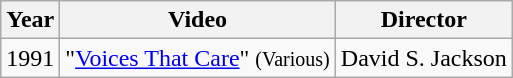<table class="wikitable">
<tr>
<th>Year</th>
<th>Video</th>
<th>Director</th>
</tr>
<tr>
<td>1991</td>
<td>"<a href='#'>Voices That Care</a>" <small>(Various)</small></td>
<td>David S. Jackson</td>
</tr>
</table>
